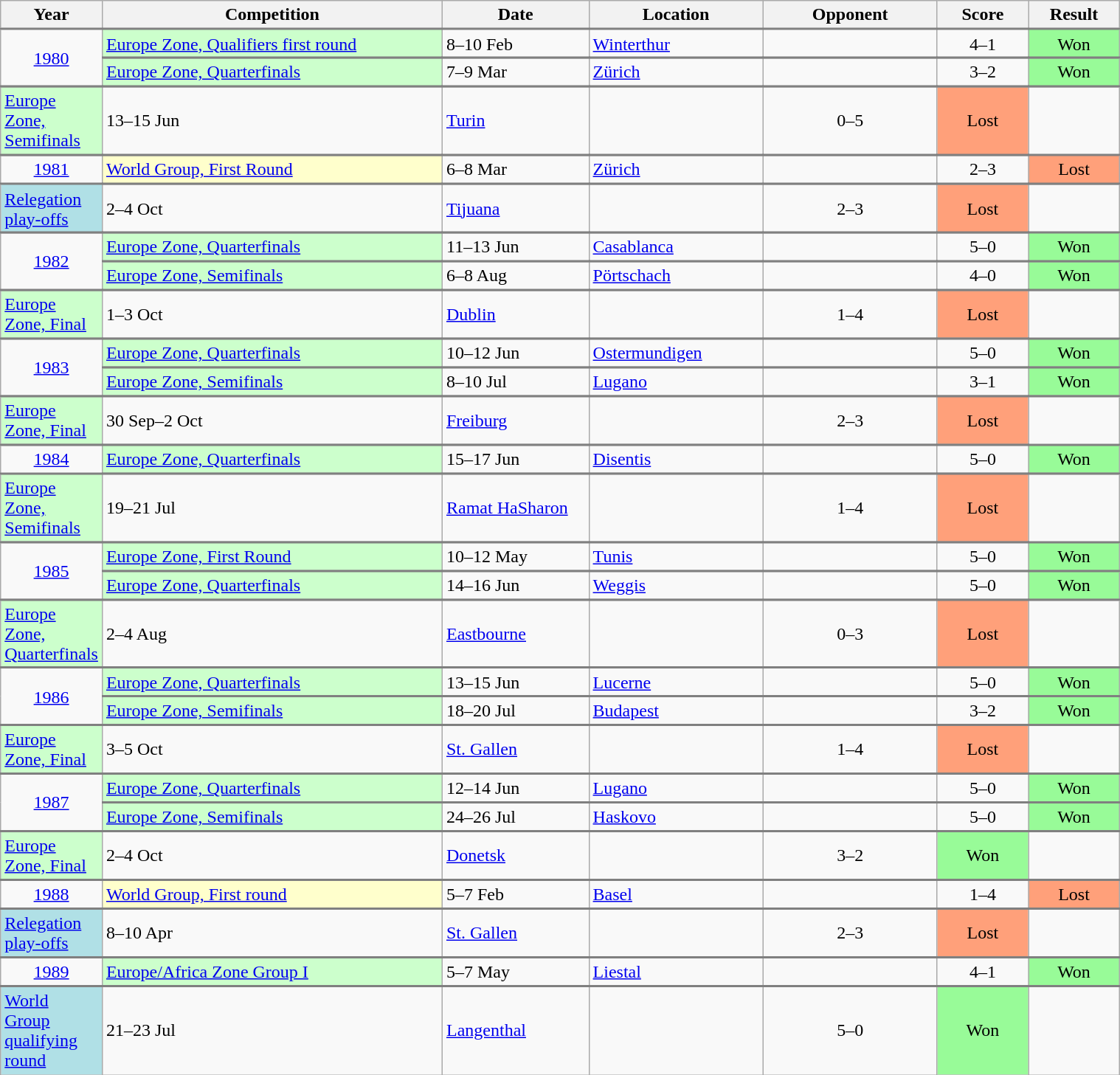<table class="wikitable collapsible collapsed">
<tr>
<th width="50">Year</th>
<th width="300">Competition</th>
<th width="125">Date</th>
<th width="150">Location</th>
<th width="150">Opponent</th>
<th width="75">Score</th>
<th width="75">Result</th>
</tr>
<tr style="border-top:2px solid gray;">
<td align="center" rowspan="3"><a href='#'>1980</a></td>
<td style="background:#cfc;"><a href='#'>Europe Zone, Qualifiers first round</a></td>
<td>8–10 Feb</td>
<td> <a href='#'>Winterthur</a></td>
<td></td>
<td align="center">4–1</td>
<td align="center" bgcolor="#98FB98">Won</td>
</tr>
<tr>
</tr>
<tr style="border-top:2px solid gray;">
<td style="background:#cfc;"><a href='#'>Europe Zone, Quarterfinals</a></td>
<td>7–9 Mar</td>
<td> <a href='#'>Zürich</a></td>
<td></td>
<td align="center">3–2</td>
<td align="center" bgcolor="#98FB98">Won</td>
</tr>
<tr>
</tr>
<tr style="border-top:2px solid gray;">
<td style="background:#cfc;"><a href='#'>Europe Zone, Semifinals</a></td>
<td>13–15 Jun</td>
<td> <a href='#'>Turin</a></td>
<td></td>
<td align="center">0–5</td>
<td align="center" bgcolor="#FFA07A">Lost</td>
</tr>
<tr>
</tr>
<tr style="border-top:2px solid gray;">
<td align="center" rowspan="2"><a href='#'>1981</a></td>
<td style="background:#ffc;"><a href='#'>World Group, First Round</a></td>
<td>6–8 Mar</td>
<td> <a href='#'>Zürich</a></td>
<td></td>
<td align="center">2–3</td>
<td align="center" bgcolor="#FFA07A">Lost</td>
</tr>
<tr>
</tr>
<tr style="border-top:2px solid gray;">
<td style="background:#B0E0E6;"><a href='#'>Relegation play-offs</a></td>
<td>2–4 Oct</td>
<td> <a href='#'>Tijuana</a></td>
<td></td>
<td align="center">2–3</td>
<td align="center" bgcolor="#FFA07A">Lost</td>
</tr>
<tr>
</tr>
<tr style="border-top:2px solid gray;">
<td align="center" rowspan="3"><a href='#'>1982</a></td>
<td style="background:#cfc;"><a href='#'>Europe Zone, Quarterfinals</a></td>
<td>11–13 Jun</td>
<td> <a href='#'>Casablanca</a></td>
<td></td>
<td align="center">5–0</td>
<td align="center" bgcolor="#98FB98">Won</td>
</tr>
<tr>
</tr>
<tr style="border-top:2px solid gray;">
<td style="background:#cfc;"><a href='#'>Europe Zone, Semifinals</a></td>
<td>6–8 Aug</td>
<td> <a href='#'>Pörtschach</a></td>
<td></td>
<td align="center">4–0</td>
<td align="center" bgcolor="#98FB98">Won</td>
</tr>
<tr>
</tr>
<tr style="border-top:2px solid gray;">
<td style="background:#cfc;"><a href='#'>Europe Zone, Final</a></td>
<td>1–3 Oct</td>
<td> <a href='#'>Dublin</a></td>
<td></td>
<td align="center">1–4</td>
<td align="center" bgcolor="#FFA07A">Lost</td>
</tr>
<tr>
</tr>
<tr style="border-top:2px solid gray;">
<td align="center" rowspan="3"><a href='#'>1983</a></td>
<td style="background:#cfc;"><a href='#'>Europe Zone, Quarterfinals</a></td>
<td>10–12 Jun</td>
<td> <a href='#'>Ostermundigen</a></td>
<td></td>
<td align="center">5–0</td>
<td align="center" bgcolor="#98FB98">Won</td>
</tr>
<tr>
</tr>
<tr style="border-top:2px solid gray;">
<td style="background:#cfc;"><a href='#'>Europe Zone, Semifinals</a></td>
<td>8–10 Jul</td>
<td> <a href='#'>Lugano</a></td>
<td></td>
<td align="center">3–1</td>
<td align="center" bgcolor="#98FB98">Won</td>
</tr>
<tr>
</tr>
<tr style="border-top:2px solid gray;">
<td style="background:#cfc;"><a href='#'>Europe Zone, Final</a></td>
<td>30 Sep–2 Oct</td>
<td> <a href='#'>Freiburg</a></td>
<td></td>
<td align="center">2–3</td>
<td align="center" bgcolor="#FFA07A">Lost</td>
</tr>
<tr>
</tr>
<tr style="border-top:2px solid gray;">
<td align="center" rowspan="2"><a href='#'>1984</a></td>
<td style="background:#cfc;"><a href='#'>Europe Zone, Quarterfinals</a></td>
<td>15–17 Jun</td>
<td> <a href='#'>Disentis</a></td>
<td></td>
<td align="center">5–0</td>
<td align="center" bgcolor="#98FB98">Won</td>
</tr>
<tr>
</tr>
<tr style="border-top:2px solid gray;">
<td style="background:#cfc;"><a href='#'>Europe Zone, Semifinals</a></td>
<td>19–21 Jul</td>
<td> <a href='#'>Ramat HaSharon</a></td>
<td></td>
<td align="center">1–4</td>
<td align="center" bgcolor="#FFA07A">Lost</td>
</tr>
<tr>
</tr>
<tr style="border-top:2px solid gray;">
<td align="center" rowspan="3"><a href='#'>1985</a></td>
<td style="background:#cfc;"><a href='#'>Europe Zone, First Round</a></td>
<td>10–12 May</td>
<td> <a href='#'>Tunis</a></td>
<td></td>
<td align="center">5–0</td>
<td align="center" bgcolor="#98FB98">Won</td>
</tr>
<tr>
</tr>
<tr style="border-top:2px solid gray;">
<td style="background:#cfc;"><a href='#'>Europe Zone, Quarterfinals</a></td>
<td>14–16 Jun</td>
<td> <a href='#'>Weggis</a></td>
<td></td>
<td align="center">5–0</td>
<td align="center" bgcolor="#98FB98">Won</td>
</tr>
<tr>
</tr>
<tr style="border-top:2px solid gray;">
<td style="background:#cfc;"><a href='#'>Europe Zone, Quarterfinals</a></td>
<td>2–4 Aug</td>
<td> <a href='#'>Eastbourne</a></td>
<td></td>
<td align="center">0–3</td>
<td align="center" bgcolor="#FFA07A">Lost</td>
</tr>
<tr>
</tr>
<tr style="border-top:2px solid gray;">
<td align="center" rowspan="3"><a href='#'>1986</a></td>
<td style="background:#cfc;"><a href='#'>Europe Zone, Quarterfinals</a></td>
<td>13–15 Jun</td>
<td> <a href='#'>Lucerne</a></td>
<td></td>
<td align="center">5–0</td>
<td align="center" bgcolor="#98FB98">Won</td>
</tr>
<tr>
</tr>
<tr style="border-top:2px solid gray;">
<td style="background:#cfc;"><a href='#'>Europe Zone, Semifinals</a></td>
<td>18–20 Jul</td>
<td> <a href='#'>Budapest</a></td>
<td></td>
<td align="center">3–2</td>
<td align="center" bgcolor="#98FB98">Won</td>
</tr>
<tr>
</tr>
<tr style="border-top:2px solid gray;">
<td style="background:#cfc;"><a href='#'>Europe Zone, Final</a></td>
<td>3–5 Oct</td>
<td> <a href='#'>St. Gallen</a></td>
<td></td>
<td align="center">1–4</td>
<td align="center" bgcolor="#FFA07A">Lost</td>
</tr>
<tr>
</tr>
<tr style="border-top:2px solid gray;">
<td align="center" rowspan="3"><a href='#'>1987</a></td>
<td style="background:#cfc;"><a href='#'>Europe Zone, Quarterfinals</a></td>
<td>12–14 Jun</td>
<td> <a href='#'>Lugano</a></td>
<td></td>
<td align="center">5–0</td>
<td align="center" bgcolor="#98FB98">Won</td>
</tr>
<tr>
</tr>
<tr style="border-top:2px solid gray;">
<td style="background:#cfc;"><a href='#'>Europe Zone, Semifinals</a></td>
<td>24–26 Jul</td>
<td> <a href='#'>Haskovo</a></td>
<td></td>
<td align="center">5–0</td>
<td align="center" bgcolor="#98FB98">Won</td>
</tr>
<tr>
</tr>
<tr style="border-top:2px solid gray;">
<td style="background:#cfc;"><a href='#'>Europe Zone, Final</a></td>
<td>2–4 Oct</td>
<td> <a href='#'>Donetsk</a></td>
<td></td>
<td align="center">3–2</td>
<td align="center" bgcolor="#98FB98">Won</td>
</tr>
<tr>
</tr>
<tr style="border-top:2px solid gray;">
<td align="center" rowspan="2"><a href='#'>1988</a></td>
<td style="background:#ffc;"><a href='#'>World Group, First round</a></td>
<td>5–7 Feb</td>
<td> <a href='#'>Basel</a></td>
<td></td>
<td align="center">1–4</td>
<td align="center" bgcolor="#FFA07A">Lost</td>
</tr>
<tr>
</tr>
<tr style="border-top:2px solid gray;">
<td style="background:#B0E0E6;"><a href='#'>Relegation play-offs</a></td>
<td>8–10 Apr</td>
<td> <a href='#'>St. Gallen</a></td>
<td></td>
<td align="center">2–3</td>
<td align="center" bgcolor="#FFA07A">Lost</td>
</tr>
<tr>
</tr>
<tr style="border-top:2px solid gray;">
<td align="center" rowspan="2"><a href='#'>1989</a></td>
<td style="background:#cfc;"><a href='#'>Europe/Africa Zone Group I</a></td>
<td>5–7 May</td>
<td> <a href='#'>Liestal</a></td>
<td></td>
<td align="center">4–1</td>
<td align="center" bgcolor="#98FB98">Won</td>
</tr>
<tr>
</tr>
<tr style="border-top:2px solid gray;">
<td style="background:#B0E0E6;"><a href='#'>World Group qualifying round</a></td>
<td>21–23 Jul</td>
<td> <a href='#'>Langenthal</a></td>
<td></td>
<td align="center">5–0</td>
<td align="center" bgcolor="#98FB98">Won</td>
</tr>
</table>
